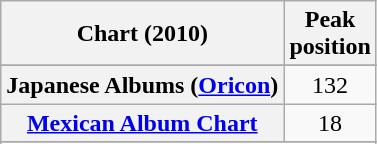<table class="wikitable sortable plainrowheaders" style="text-align:center">
<tr>
<th scope="col">Chart (2010)</th>
<th scope="col">Peak<br>position</th>
</tr>
<tr>
</tr>
<tr>
</tr>
<tr>
</tr>
<tr>
</tr>
<tr>
</tr>
<tr>
</tr>
<tr>
</tr>
<tr>
</tr>
<tr>
</tr>
<tr>
</tr>
<tr>
</tr>
<tr>
<th scope="row">Japanese Albums (<a href='#'>Oricon</a>)</th>
<td>132</td>
</tr>
<tr>
<th scope="row"><a href='#'>Mexican Album Chart</a></th>
<td>18</td>
</tr>
<tr>
</tr>
<tr>
</tr>
<tr>
</tr>
<tr>
</tr>
<tr>
</tr>
<tr>
</tr>
<tr>
</tr>
<tr>
</tr>
<tr>
</tr>
</table>
